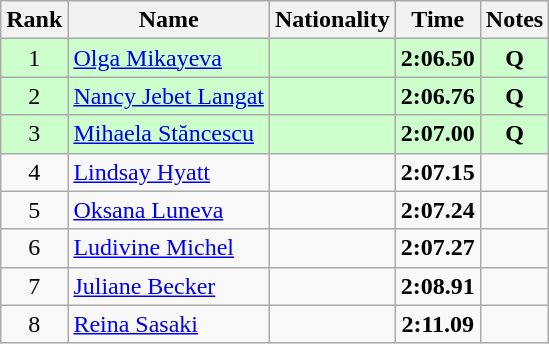<table class="wikitable sortable" style="text-align:center">
<tr>
<th>Rank</th>
<th>Name</th>
<th>Nationality</th>
<th>Time</th>
<th>Notes</th>
</tr>
<tr bgcolor=ccffcc>
<td>1</td>
<td align=left><a href='#'>Olga Mikayeva</a></td>
<td align=left></td>
<td><strong>2:06.50</strong></td>
<td><strong>Q</strong></td>
</tr>
<tr bgcolor=ccffcc>
<td>2</td>
<td align=left><a href='#'>Nancy Jebet Langat</a></td>
<td align=left></td>
<td><strong>2:06.76</strong></td>
<td><strong>Q</strong></td>
</tr>
<tr bgcolor=ccffcc>
<td>3</td>
<td align=left><a href='#'>Mihaela Stăncescu</a></td>
<td align=left></td>
<td><strong>2:07.00</strong></td>
<td><strong>Q</strong></td>
</tr>
<tr>
<td>4</td>
<td align=left><a href='#'>Lindsay Hyatt</a></td>
<td align=left></td>
<td><strong>2:07.15</strong></td>
<td></td>
</tr>
<tr>
<td>5</td>
<td align=left><a href='#'>Oksana Luneva</a></td>
<td align=left></td>
<td><strong>2:07.24</strong></td>
<td></td>
</tr>
<tr>
<td>6</td>
<td align=left><a href='#'>Ludivine Michel</a></td>
<td align=left></td>
<td><strong>2:07.27</strong></td>
<td></td>
</tr>
<tr>
<td>7</td>
<td align=left><a href='#'>Juliane Becker</a></td>
<td align=left></td>
<td><strong>2:08.91</strong></td>
<td></td>
</tr>
<tr>
<td>8</td>
<td align=left><a href='#'>Reina Sasaki</a></td>
<td align=left></td>
<td><strong>2:11.09</strong></td>
<td></td>
</tr>
</table>
